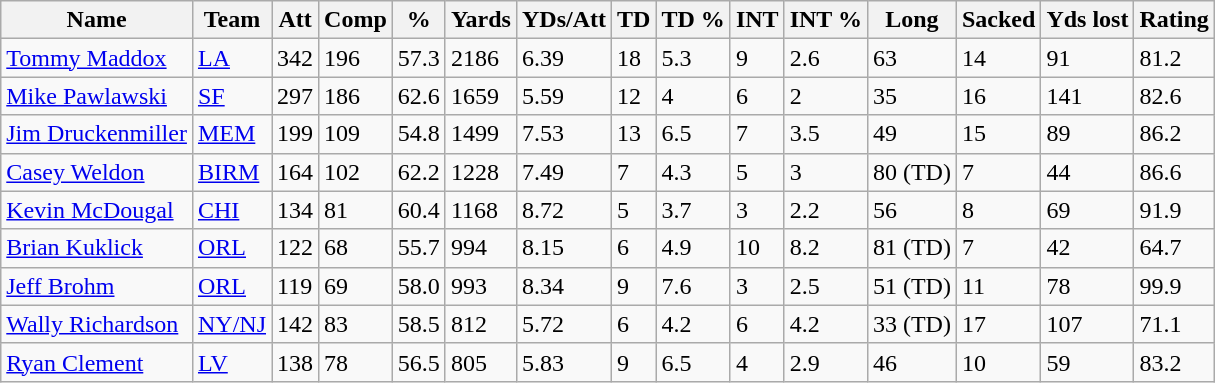<table class="wikitable sortable">
<tr>
<th>Name</th>
<th>Team</th>
<th>Att</th>
<th>Comp</th>
<th>%</th>
<th>Yards</th>
<th>YDs/Att</th>
<th>TD</th>
<th>TD %</th>
<th>INT</th>
<th>INT %</th>
<th>Long</th>
<th>Sacked</th>
<th>Yds lost</th>
<th>Rating</th>
</tr>
<tr>
<td><a href='#'>Tommy Maddox</a></td>
<td><a href='#'>LA</a></td>
<td>342</td>
<td>196</td>
<td>57.3</td>
<td>2186</td>
<td>6.39</td>
<td>18</td>
<td>5.3</td>
<td>9</td>
<td>2.6</td>
<td>63</td>
<td>14</td>
<td>91</td>
<td>81.2</td>
</tr>
<tr>
<td><a href='#'>Mike Pawlawski</a></td>
<td><a href='#'>SF</a></td>
<td>297</td>
<td>186</td>
<td>62.6</td>
<td>1659</td>
<td>5.59</td>
<td>12</td>
<td>4</td>
<td>6</td>
<td>2</td>
<td>35</td>
<td>16</td>
<td>141</td>
<td>82.6</td>
</tr>
<tr>
<td><a href='#'>Jim Druckenmiller</a></td>
<td><a href='#'>MEM</a></td>
<td>199</td>
<td>109</td>
<td>54.8</td>
<td>1499</td>
<td>7.53</td>
<td>13</td>
<td>6.5</td>
<td>7</td>
<td>3.5</td>
<td>49</td>
<td>15</td>
<td>89</td>
<td>86.2</td>
</tr>
<tr>
<td><a href='#'>Casey Weldon</a></td>
<td><a href='#'>BIRM</a></td>
<td>164</td>
<td>102</td>
<td>62.2</td>
<td>1228</td>
<td>7.49</td>
<td>7</td>
<td>4.3</td>
<td>5</td>
<td>3</td>
<td>80 (TD)</td>
<td>7</td>
<td>44</td>
<td>86.6</td>
</tr>
<tr>
<td><a href='#'>Kevin McDougal</a></td>
<td><a href='#'>CHI</a></td>
<td>134</td>
<td>81</td>
<td>60.4</td>
<td>1168</td>
<td>8.72</td>
<td>5</td>
<td>3.7</td>
<td>3</td>
<td>2.2</td>
<td>56</td>
<td>8</td>
<td>69</td>
<td>91.9</td>
</tr>
<tr>
<td><a href='#'>Brian Kuklick</a></td>
<td><a href='#'>ORL</a></td>
<td>122</td>
<td>68</td>
<td>55.7</td>
<td>994</td>
<td>8.15</td>
<td>6</td>
<td>4.9</td>
<td>10</td>
<td>8.2</td>
<td>81 (TD)</td>
<td>7</td>
<td>42</td>
<td>64.7</td>
</tr>
<tr>
<td><a href='#'>Jeff Brohm</a></td>
<td><a href='#'>ORL</a></td>
<td>119</td>
<td>69</td>
<td>58.0</td>
<td>993</td>
<td>8.34</td>
<td>9</td>
<td>7.6</td>
<td>3</td>
<td>2.5</td>
<td>51 (TD)</td>
<td>11</td>
<td>78</td>
<td>99.9</td>
</tr>
<tr>
<td><a href='#'>Wally Richardson</a></td>
<td><a href='#'>NY/NJ</a></td>
<td>142</td>
<td>83</td>
<td>58.5</td>
<td>812</td>
<td>5.72</td>
<td>6</td>
<td>4.2</td>
<td>6</td>
<td>4.2</td>
<td>33 (TD)</td>
<td>17</td>
<td>107</td>
<td>71.1</td>
</tr>
<tr>
<td><a href='#'>Ryan Clement</a></td>
<td><a href='#'>LV</a></td>
<td>138</td>
<td>78</td>
<td>56.5</td>
<td>805</td>
<td>5.83</td>
<td>9</td>
<td>6.5</td>
<td>4</td>
<td>2.9</td>
<td>46</td>
<td>10</td>
<td>59</td>
<td>83.2</td>
</tr>
</table>
